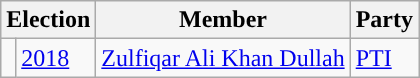<table class="wikitable">
<tr>
<th colspan="2">Election</th>
<th>Member</th>
<th>Party</th>
</tr>
<tr>
<td style="background-color: "></td>
<td><a href='#'>2018</a></td>
<td><a href='#'>Zulfiqar Ali Khan Dullah</a></td>
<td><a href='#'>PTI</a></td>
</tr>
</table>
